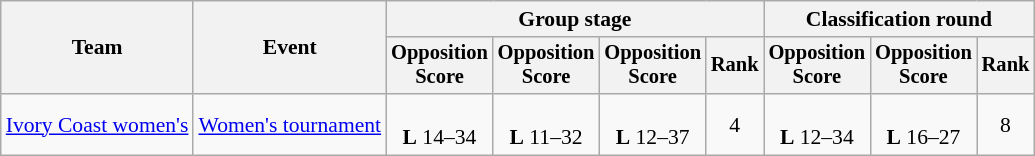<table class="wikitable" style="font-size:90%">
<tr>
<th rowspan=2>Team</th>
<th rowspan=2>Event</th>
<th colspan=4>Group stage</th>
<th colspan=3>Classification round</th>
</tr>
<tr style="font-size:95%">
<th>Opposition<br>Score</th>
<th>Opposition<br>Score</th>
<th>Opposition<br>Score</th>
<th>Rank</th>
<th>Opposition<br>Score</th>
<th>Opposition<br>Score</th>
<th>Rank</th>
</tr>
<tr align=center>
<td align=left><a href='#'>Ivory Coast women's</a></td>
<td align=left><a href='#'>Women's tournament</a></td>
<td><br><strong>L</strong> 14–34</td>
<td><br><strong>L</strong> 11–32</td>
<td><br><strong>L</strong> 12–37</td>
<td>4</td>
<td><br><strong>L</strong> 12–34</td>
<td><br><strong>L</strong> 16–27</td>
<td>8</td>
</tr>
</table>
